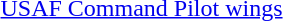<table>
<tr>
<td></td>
<td><a href='#'>USAF Command Pilot wings</a></td>
</tr>
</table>
